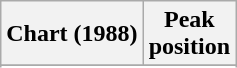<table class="wikitable sortable plainrowheaders" style="text-align:center">
<tr>
<th scope="col">Chart (1988)</th>
<th scope="col">Peak<br>position</th>
</tr>
<tr>
</tr>
<tr>
</tr>
</table>
